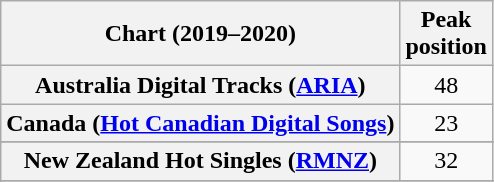<table class="wikitable sortable plainrowheaders" style="text-align:center">
<tr>
<th scope="col">Chart (2019–2020)</th>
<th scope="col">Peak<br>position</th>
</tr>
<tr>
<th scope="row">Australia Digital Tracks (<a href='#'>ARIA</a>)</th>
<td>48</td>
</tr>
<tr>
<th scope="row">Canada (<a href='#'>Hot Canadian Digital Songs</a>)</th>
<td>23</td>
</tr>
<tr>
</tr>
<tr>
<th scope="row">New Zealand Hot Singles (<a href='#'>RMNZ</a>)</th>
<td>32</td>
</tr>
<tr>
</tr>
<tr>
</tr>
<tr>
</tr>
<tr>
</tr>
<tr>
</tr>
</table>
